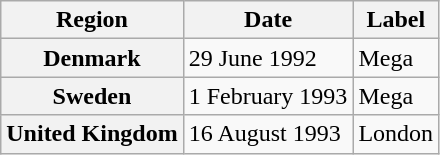<table class="wikitable plainrowheaders">
<tr>
<th scope="col">Region</th>
<th scope="col">Date</th>
<th scope="col">Label</th>
</tr>
<tr>
<th scope="row">Denmark</th>
<td>29 June 1992</td>
<td>Mega</td>
</tr>
<tr>
<th scope="row">Sweden</th>
<td>1 February 1993</td>
<td>Mega</td>
</tr>
<tr>
<th scope="row">United Kingdom</th>
<td>16 August 1993</td>
<td>London</td>
</tr>
</table>
